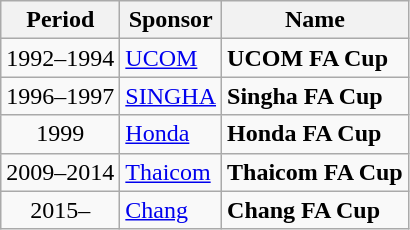<table class="wikitable" style="text-align:center;margin-left:1em">
<tr>
<th>Period</th>
<th>Sponsor</th>
<th>Name</th>
</tr>
<tr>
<td>1992–1994</td>
<td align=left> <a href='#'>UCOM</a></td>
<td align=left><strong>UCOM FA Cup</strong></td>
</tr>
<tr>
<td>1996–1997</td>
<td align=left> <a href='#'>SINGHA</a></td>
<td align=left><strong>Singha FA Cup</strong></td>
</tr>
<tr>
<td>1999</td>
<td align="left"> <a href='#'>Honda</a></td>
<td align="left"><strong>Honda FA Cup</strong></td>
</tr>
<tr>
<td>2009–2014</td>
<td align=left> <a href='#'>Thaicom</a></td>
<td align=left><strong>Thaicom FA Cup</strong></td>
</tr>
<tr>
<td>2015–</td>
<td align=left> <a href='#'>Chang</a></td>
<td align=left><strong>Chang FA Cup</strong></td>
</tr>
</table>
